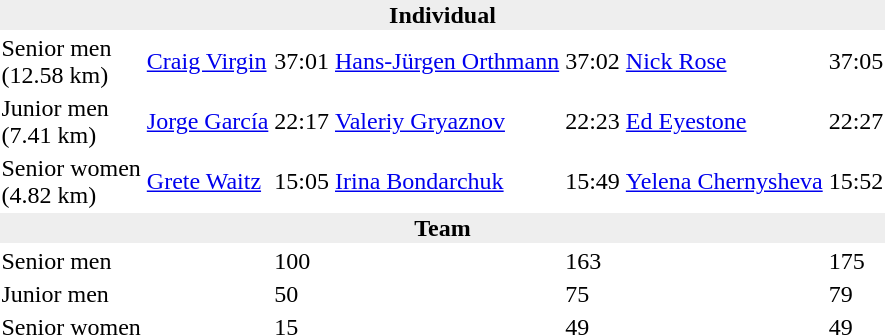<table>
<tr>
<td colspan=7 bgcolor=#eeeeee style=text-align:center;><strong>Individual</strong></td>
</tr>
<tr>
<td>Senior men<br>(12.58 km)</td>
<td><a href='#'>Craig Virgin</a><br></td>
<td>37:01</td>
<td><a href='#'>Hans-Jürgen Orthmann</a><br></td>
<td>37:02</td>
<td><a href='#'>Nick Rose</a><br></td>
<td>37:05</td>
</tr>
<tr>
<td>Junior men<br>(7.41 km)</td>
<td><a href='#'>Jorge García</a><br></td>
<td>22:17</td>
<td><a href='#'>Valeriy Gryaznov</a><br></td>
<td>22:23</td>
<td><a href='#'>Ed Eyestone</a><br></td>
<td>22:27</td>
</tr>
<tr>
<td>Senior women<br>(4.82 km)</td>
<td><a href='#'>Grete Waitz</a><br></td>
<td>15:05</td>
<td><a href='#'>Irina Bondarchuk</a><br></td>
<td>15:49</td>
<td><a href='#'>Yelena Chernysheva</a><br></td>
<td>15:52</td>
</tr>
<tr>
<td colspan=7 bgcolor=#eeeeee style=text-align:center;><strong>Team</strong></td>
</tr>
<tr>
<td>Senior men</td>
<td></td>
<td>100</td>
<td></td>
<td>163</td>
<td></td>
<td>175</td>
</tr>
<tr>
<td>Junior men</td>
<td></td>
<td>50</td>
<td></td>
<td>75</td>
<td></td>
<td>79</td>
</tr>
<tr>
<td>Senior women</td>
<td></td>
<td>15</td>
<td></td>
<td>49</td>
<td></td>
<td>49</td>
</tr>
</table>
